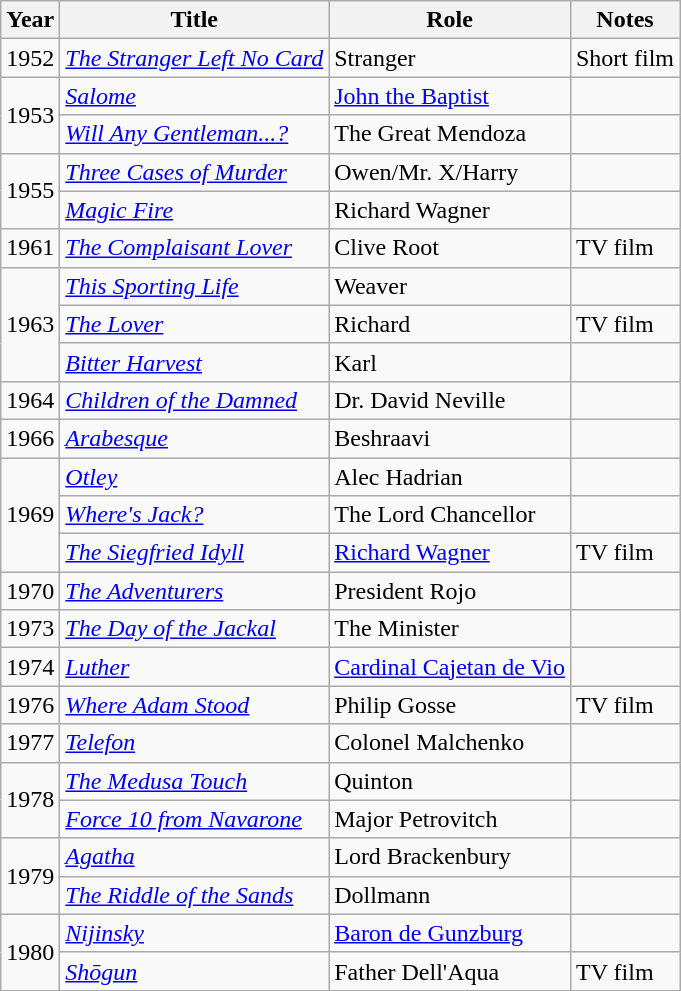<table class="wikitable sortable">
<tr>
<th>Year</th>
<th>Title</th>
<th>Role</th>
<th>Notes</th>
</tr>
<tr>
<td>1952</td>
<td><em><a href='#'>The Stranger Left No Card</a></em></td>
<td>Stranger</td>
<td>Short film</td>
</tr>
<tr>
<td rowspan="2">1953</td>
<td><em><a href='#'>Salome</a></em></td>
<td><a href='#'>John the Baptist</a></td>
<td></td>
</tr>
<tr>
<td><em><a href='#'>Will Any Gentleman...?</a></em></td>
<td>The Great Mendoza</td>
<td></td>
</tr>
<tr>
<td rowspan="2">1955</td>
<td><em><a href='#'>Three Cases of Murder</a></em></td>
<td>Owen/Mr. X/Harry</td>
<td></td>
</tr>
<tr>
<td><em><a href='#'>Magic Fire</a></em></td>
<td>Richard Wagner</td>
<td></td>
</tr>
<tr>
<td>1961</td>
<td><em><a href='#'>The Complaisant Lover</a></em></td>
<td>Clive Root</td>
<td>TV film</td>
</tr>
<tr>
<td rowspan="3">1963</td>
<td><em><a href='#'>This Sporting Life</a></em></td>
<td>Weaver</td>
<td></td>
</tr>
<tr>
<td><em><a href='#'>The Lover</a></em></td>
<td>Richard</td>
<td>TV film</td>
</tr>
<tr>
<td><em><a href='#'>Bitter Harvest</a></em></td>
<td>Karl</td>
<td></td>
</tr>
<tr>
<td>1964</td>
<td><em><a href='#'>Children of the Damned</a></em></td>
<td>Dr. David Neville</td>
<td></td>
</tr>
<tr>
<td>1966</td>
<td><em><a href='#'>Arabesque</a></em></td>
<td>Beshraavi</td>
<td></td>
</tr>
<tr>
<td rowspan="3">1969</td>
<td><em><a href='#'>Otley</a></em></td>
<td>Alec Hadrian</td>
<td></td>
</tr>
<tr>
<td><em><a href='#'>Where's Jack?</a></em></td>
<td>The Lord Chancellor</td>
<td></td>
</tr>
<tr>
<td><em><a href='#'>The Siegfried Idyll</a></em></td>
<td><a href='#'>Richard Wagner</a></td>
<td>TV film</td>
</tr>
<tr>
<td>1970</td>
<td><em><a href='#'>The Adventurers</a></em></td>
<td>President Rojo</td>
<td></td>
</tr>
<tr>
<td>1973</td>
<td><em><a href='#'>The Day of the Jackal</a></em></td>
<td>The Minister</td>
<td></td>
</tr>
<tr>
<td>1974</td>
<td><em><a href='#'>Luther</a></em></td>
<td><a href='#'>Cardinal Cajetan de Vio</a></td>
<td></td>
</tr>
<tr>
<td>1976</td>
<td><em><a href='#'>Where Adam Stood</a></em></td>
<td>Philip Gosse</td>
<td>TV film</td>
</tr>
<tr>
<td>1977</td>
<td><em><a href='#'>Telefon</a></em></td>
<td>Colonel Malchenko</td>
<td></td>
</tr>
<tr>
<td rowspan="2">1978</td>
<td><em><a href='#'>The Medusa Touch</a></em></td>
<td>Quinton</td>
<td></td>
</tr>
<tr>
<td><em><a href='#'>Force 10 from Navarone</a></em></td>
<td>Major Petrovitch</td>
<td></td>
</tr>
<tr>
<td rowspan="2">1979</td>
<td><em><a href='#'>Agatha</a></em></td>
<td>Lord Brackenbury</td>
<td></td>
</tr>
<tr>
<td><em><a href='#'>The Riddle of the Sands</a></em></td>
<td>Dollmann</td>
<td></td>
</tr>
<tr>
<td rowspan="2">1980</td>
<td><em><a href='#'>Nijinsky</a></em></td>
<td><a href='#'>Baron de Gunzburg</a></td>
<td></td>
</tr>
<tr>
<td><em><a href='#'>Shōgun</a></em></td>
<td>Father Dell'Aqua</td>
<td>TV film</td>
</tr>
<tr>
</tr>
</table>
